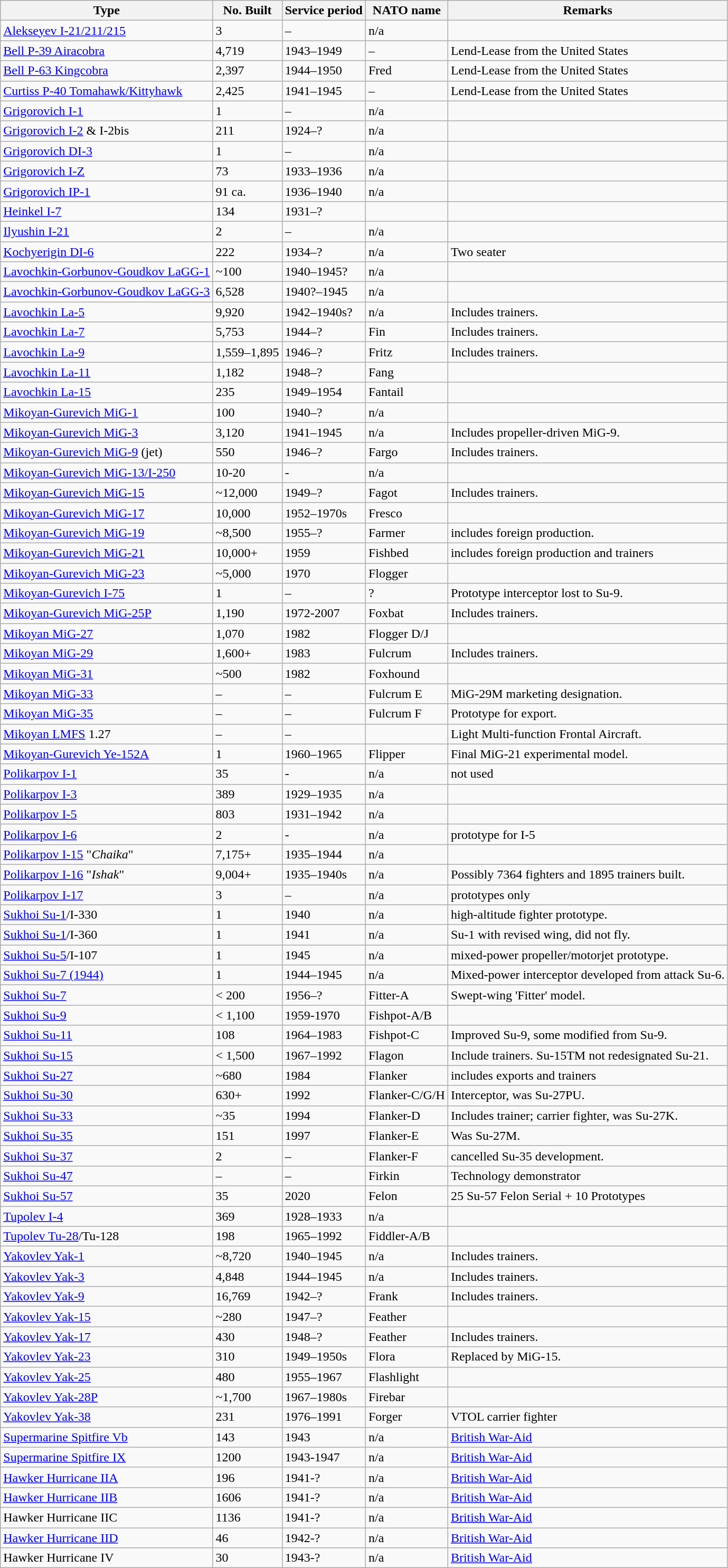<table class="wikitable sortable">
<tr>
<th>Type</th>
<th>No. Built</th>
<th>Service period</th>
<th>NATO name</th>
<th>Remarks</th>
</tr>
<tr>
<td><a href='#'>Alekseyev I-21/211/215</a></td>
<td>3</td>
<td>–</td>
<td>n/a</td>
<td></td>
</tr>
<tr>
<td><a href='#'>Bell P-39 Airacobra</a></td>
<td>4,719</td>
<td>1943–1949</td>
<td>–</td>
<td>Lend-Lease from the United States</td>
</tr>
<tr>
<td><a href='#'>Bell P-63 Kingcobra</a></td>
<td>2,397</td>
<td>1944–1950</td>
<td>Fred</td>
<td>Lend-Lease from the United States</td>
</tr>
<tr>
<td><a href='#'>Curtiss P-40 Tomahawk/Kittyhawk</a></td>
<td>2,425</td>
<td>1941–1945</td>
<td>–</td>
<td>Lend-Lease from the United States</td>
</tr>
<tr>
<td><a href='#'>Grigorovich I-1</a></td>
<td>1</td>
<td>–</td>
<td>n/a</td>
<td></td>
</tr>
<tr>
<td><a href='#'>Grigorovich I-2</a> & I-2bis</td>
<td>211</td>
<td>1924–?</td>
<td>n/a</td>
<td></td>
</tr>
<tr>
<td><a href='#'>Grigorovich DI-3</a></td>
<td>1</td>
<td>–</td>
<td>n/a</td>
<td></td>
</tr>
<tr>
<td><a href='#'>Grigorovich I-Z</a></td>
<td>73</td>
<td>1933–1936</td>
<td>n/a</td>
<td></td>
</tr>
<tr>
<td><a href='#'>Grigorovich IP-1</a></td>
<td>91 ca.</td>
<td>1936–1940</td>
<td>n/a</td>
<td></td>
</tr>
<tr>
<td><a href='#'>Heinkel I-7</a></td>
<td>134</td>
<td>1931–?</td>
<td></td>
<td></td>
</tr>
<tr>
<td><a href='#'>Ilyushin I-21</a></td>
<td>2</td>
<td>–</td>
<td>n/a</td>
<td></td>
</tr>
<tr>
<td><a href='#'>Kochyerigin DI-6</a></td>
<td>222</td>
<td>1934–?</td>
<td>n/a</td>
<td>Two seater</td>
</tr>
<tr>
<td><a href='#'>Lavochkin-Gorbunov-Goudkov LaGG-1</a></td>
<td>~100</td>
<td>1940–1945?</td>
<td>n/a</td>
<td></td>
</tr>
<tr>
<td><a href='#'>Lavochkin-Gorbunov-Goudkov LaGG-3</a></td>
<td>6,528</td>
<td>1940?–1945</td>
<td>n/a</td>
<td></td>
</tr>
<tr>
<td><a href='#'>Lavochkin La-5</a></td>
<td>9,920</td>
<td>1942–1940s?</td>
<td>n/a</td>
<td>Includes trainers.</td>
</tr>
<tr>
<td><a href='#'>Lavochkin La-7</a></td>
<td>5,753</td>
<td>1944–?</td>
<td>Fin</td>
<td>Includes trainers.</td>
</tr>
<tr>
<td><a href='#'>Lavochkin La-9</a></td>
<td>1,559–1,895</td>
<td>1946–?</td>
<td>Fritz</td>
<td>Includes trainers.</td>
</tr>
<tr>
<td><a href='#'>Lavochkin La-11</a></td>
<td>1,182</td>
<td>1948–?</td>
<td>Fang</td>
<td></td>
</tr>
<tr>
<td><a href='#'>Lavochkin La-15</a></td>
<td>235</td>
<td>1949–1954</td>
<td>Fantail</td>
<td></td>
</tr>
<tr>
<td><a href='#'>Mikoyan-Gurevich MiG-1</a></td>
<td>100</td>
<td>1940–?</td>
<td>n/a</td>
<td></td>
</tr>
<tr>
<td><a href='#'>Mikoyan-Gurevich MiG-3</a></td>
<td>3,120</td>
<td>1941–1945</td>
<td>n/a</td>
<td>Includes propeller-driven MiG-9.</td>
</tr>
<tr>
<td><a href='#'>Mikoyan-Gurevich MiG-9</a> (jet)</td>
<td>550</td>
<td>1946–?</td>
<td>Fargo</td>
<td>Includes trainers.</td>
</tr>
<tr>
<td><a href='#'>Mikoyan-Gurevich MiG-13/I-250</a></td>
<td>10-20</td>
<td>-</td>
<td>n/a</td>
<td></td>
</tr>
<tr>
<td><a href='#'>Mikoyan-Gurevich MiG-15</a></td>
<td>~12,000</td>
<td>1949–?</td>
<td>Fagot</td>
<td>Includes trainers.</td>
</tr>
<tr>
<td><a href='#'>Mikoyan-Gurevich MiG-17</a></td>
<td>10,000</td>
<td>1952–1970s</td>
<td>Fresco</td>
<td></td>
</tr>
<tr>
<td><a href='#'>Mikoyan-Gurevich MiG-19</a></td>
<td>~8,500</td>
<td>1955–?</td>
<td>Farmer</td>
<td>includes foreign production.</td>
</tr>
<tr>
<td><a href='#'>Mikoyan-Gurevich MiG-21</a></td>
<td>10,000+</td>
<td>1959</td>
<td>Fishbed</td>
<td>includes foreign production and trainers</td>
</tr>
<tr>
<td><a href='#'>Mikoyan-Gurevich MiG-23</a></td>
<td>~5,000</td>
<td>1970</td>
<td>Flogger</td>
<td></td>
</tr>
<tr>
<td><a href='#'>Mikoyan-Gurevich I-75</a></td>
<td>1</td>
<td>–</td>
<td>?</td>
<td>Prototype interceptor lost to Su-9.</td>
</tr>
<tr>
<td><a href='#'>Mikoyan-Gurevich MiG-25P</a></td>
<td>1,190</td>
<td>1972-2007</td>
<td>Foxbat</td>
<td>Includes trainers.</td>
</tr>
<tr>
<td><a href='#'>Mikoyan MiG-27</a></td>
<td>1,070</td>
<td>1982</td>
<td>Flogger D/J</td>
<td></td>
</tr>
<tr>
<td><a href='#'>Mikoyan MiG-29</a></td>
<td>1,600+</td>
<td>1983</td>
<td>Fulcrum</td>
<td>Includes trainers.</td>
</tr>
<tr>
<td><a href='#'>Mikoyan MiG-31</a></td>
<td>~500</td>
<td>1982</td>
<td>Foxhound</td>
<td></td>
</tr>
<tr>
<td><a href='#'>Mikoyan MiG-33</a></td>
<td>–</td>
<td>–</td>
<td>Fulcrum E</td>
<td>MiG-29M marketing designation.</td>
</tr>
<tr>
<td><a href='#'>Mikoyan MiG-35</a></td>
<td>–</td>
<td>–</td>
<td>Fulcrum F</td>
<td>Prototype for export.</td>
</tr>
<tr>
<td><a href='#'>Mikoyan LMFS</a> 1.27</td>
<td>–</td>
<td>–</td>
<td></td>
<td>Light Multi-function Frontal Aircraft.</td>
</tr>
<tr>
<td><a href='#'>Mikoyan-Gurevich Ye-152A</a></td>
<td>1</td>
<td>1960–1965</td>
<td>Flipper</td>
<td>Final MiG-21 experimental model.</td>
</tr>
<tr>
<td><a href='#'>Polikarpov I-1</a></td>
<td>35</td>
<td>-</td>
<td>n/a</td>
<td>not used</td>
</tr>
<tr>
<td><a href='#'>Polikarpov I-3</a></td>
<td>389</td>
<td>1929–1935</td>
<td>n/a</td>
<td></td>
</tr>
<tr>
<td><a href='#'>Polikarpov I-5</a></td>
<td>803</td>
<td>1931–1942</td>
<td>n/a</td>
<td></td>
</tr>
<tr>
<td><a href='#'>Polikarpov I-6</a></td>
<td>2</td>
<td>-</td>
<td>n/a</td>
<td>prototype for I-5</td>
</tr>
<tr>
<td><a href='#'>Polikarpov I-15</a> "<em>Chaika</em>"</td>
<td>7,175+</td>
<td>1935–1944</td>
<td>n/a</td>
<td></td>
</tr>
<tr>
<td><a href='#'>Polikarpov I-16</a> "<em>Ishak</em>"</td>
<td>9,004+</td>
<td>1935–1940s</td>
<td>n/a</td>
<td>Possibly 7364 fighters and 1895 trainers built.</td>
</tr>
<tr>
<td><a href='#'>Polikarpov I-17</a></td>
<td>3</td>
<td>–</td>
<td>n/a</td>
<td>prototypes only</td>
</tr>
<tr>
<td><a href='#'>Sukhoi Su-1</a>/I-330</td>
<td>1</td>
<td>1940</td>
<td>n/a</td>
<td>high-altitude fighter prototype.</td>
</tr>
<tr>
<td><a href='#'>Sukhoi Su-1</a>/I-360</td>
<td>1</td>
<td>1941</td>
<td>n/a</td>
<td>Su-1 with revised wing, did not fly.</td>
</tr>
<tr>
<td><a href='#'>Sukhoi Su-5</a>/I-107</td>
<td>1</td>
<td>1945</td>
<td>n/a</td>
<td>mixed-power propeller/motorjet prototype.</td>
</tr>
<tr>
<td><a href='#'>Sukhoi Su-7 (1944)</a></td>
<td>1</td>
<td>1944–1945</td>
<td>n/a</td>
<td>Mixed-power interceptor developed from attack Su-6.</td>
</tr>
<tr>
<td><a href='#'>Sukhoi Su-7</a></td>
<td>< 200</td>
<td>1956–?</td>
<td>Fitter-A</td>
<td>Swept-wing 'Fitter' model.</td>
</tr>
<tr>
<td><a href='#'>Sukhoi Su-9</a></td>
<td>< 1,100</td>
<td>1959-1970</td>
<td>Fishpot-A/B</td>
<td></td>
</tr>
<tr>
<td><a href='#'>Sukhoi Su-11</a></td>
<td>108</td>
<td>1964–1983</td>
<td>Fishpot-C</td>
<td>Improved Su-9, some modified from Su-9.</td>
</tr>
<tr>
<td><a href='#'>Sukhoi Su-15</a></td>
<td>< 1,500</td>
<td>1967–1992</td>
<td>Flagon</td>
<td>Include trainers. Su-15TM not redesignated Su-21.</td>
</tr>
<tr>
<td><a href='#'>Sukhoi Su-27</a></td>
<td>~680</td>
<td>1984</td>
<td>Flanker</td>
<td>includes exports and trainers</td>
</tr>
<tr>
<td><a href='#'>Sukhoi Su-30</a></td>
<td>630+</td>
<td>1992</td>
<td>Flanker-C/G/H</td>
<td>Interceptor, was Su-27PU.</td>
</tr>
<tr>
<td><a href='#'>Sukhoi Su-33</a></td>
<td>~35</td>
<td>1994</td>
<td>Flanker-D</td>
<td>Includes trainer; carrier fighter, was Su-27K.</td>
</tr>
<tr>
<td><a href='#'>Sukhoi Su-35</a></td>
<td>151</td>
<td>1997</td>
<td>Flanker-E</td>
<td>Was Su-27M.</td>
</tr>
<tr>
<td><a href='#'>Sukhoi Su-37</a></td>
<td>2</td>
<td>–</td>
<td>Flanker-F</td>
<td>cancelled Su-35 development.</td>
</tr>
<tr>
<td><a href='#'>Sukhoi Su-47</a></td>
<td>–</td>
<td>–</td>
<td>Firkin</td>
<td>Technology demonstrator</td>
</tr>
<tr>
<td><a href='#'>Sukhoi Su-57</a></td>
<td>35</td>
<td>2020</td>
<td>Felon</td>
<td>25 Su-57 Felon Serial + 10 Prototypes</td>
</tr>
<tr>
<td><a href='#'>Tupolev I-4</a></td>
<td>369</td>
<td>1928–1933</td>
<td>n/a</td>
<td></td>
</tr>
<tr>
<td><a href='#'>Tupolev Tu-28</a>/Tu-128</td>
<td>198</td>
<td>1965–1992</td>
<td>Fiddler-A/B</td>
<td></td>
</tr>
<tr>
<td><a href='#'>Yakovlev Yak-1</a></td>
<td>~8,720</td>
<td>1940–1945</td>
<td>n/a</td>
<td>Includes trainers.</td>
</tr>
<tr>
<td><a href='#'>Yakovlev Yak-3</a></td>
<td>4,848</td>
<td>1944–1945</td>
<td>n/a</td>
<td>Includes trainers.</td>
</tr>
<tr>
<td><a href='#'>Yakovlev Yak-9</a></td>
<td>16,769</td>
<td>1942–?</td>
<td>Frank</td>
<td>Includes trainers.</td>
</tr>
<tr>
<td><a href='#'>Yakovlev Yak-15</a></td>
<td>~280</td>
<td>1947–?</td>
<td>Feather</td>
<td></td>
</tr>
<tr>
<td><a href='#'>Yakovlev Yak-17</a></td>
<td>430</td>
<td>1948–?</td>
<td>Feather</td>
<td>Includes trainers.</td>
</tr>
<tr>
<td><a href='#'>Yakovlev Yak-23</a></td>
<td>310</td>
<td>1949–1950s</td>
<td>Flora</td>
<td>Replaced by MiG-15.</td>
</tr>
<tr>
<td><a href='#'>Yakovlev Yak-25</a></td>
<td>480</td>
<td>1955–1967</td>
<td>Flashlight</td>
<td></td>
</tr>
<tr>
<td><a href='#'>Yakovlev Yak-28P</a></td>
<td>~1,700</td>
<td>1967–1980s</td>
<td>Firebar</td>
<td></td>
</tr>
<tr>
<td><a href='#'>Yakovlev Yak-38</a></td>
<td>231</td>
<td>1976–1991</td>
<td>Forger</td>
<td>VTOL carrier fighter</td>
</tr>
<tr>
<td><a href='#'>Supermarine Spitfire Vb</a></td>
<td>143</td>
<td>1943</td>
<td>n/a</td>
<td><a href='#'>British War-Aid</a></td>
</tr>
<tr>
<td><a href='#'>Supermarine Spitfire IX</a></td>
<td>1200</td>
<td>1943-1947</td>
<td>n/a</td>
<td><a href='#'>British War-Aid</a></td>
</tr>
<tr>
<td><a href='#'>Hawker Hurricane IIA</a></td>
<td>196</td>
<td>1941-?</td>
<td>n/a</td>
<td><a href='#'>British War-Aid</a></td>
</tr>
<tr>
<td><a href='#'>Hawker Hurricane IIB</a></td>
<td>1606</td>
<td>1941-?</td>
<td>n/a</td>
<td><a href='#'>British War-Aid</a></td>
</tr>
<tr>
<td>Hawker Hurricane IIC</td>
<td>1136</td>
<td>1941-?</td>
<td>n/a</td>
<td><a href='#'>British War-Aid</a></td>
</tr>
<tr>
<td><a href='#'>Hawker Hurricane IID</a></td>
<td>46</td>
<td>1942-?</td>
<td>n/a</td>
<td><a href='#'>British War-Aid</a></td>
</tr>
<tr>
<td>Hawker Hurricane IV</td>
<td>30</td>
<td>1943-?</td>
<td>n/a</td>
<td><a href='#'>British War-Aid</a></td>
</tr>
</table>
